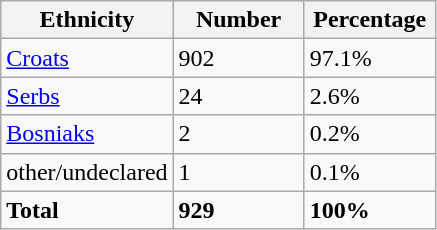<table class="wikitable">
<tr>
<th width="100px">Ethnicity</th>
<th width="80px">Number</th>
<th width="80px">Percentage</th>
</tr>
<tr>
<td><a href='#'>Croats</a></td>
<td>902</td>
<td>97.1%</td>
</tr>
<tr>
<td><a href='#'>Serbs</a></td>
<td>24</td>
<td>2.6%</td>
</tr>
<tr>
<td><a href='#'>Bosniaks</a></td>
<td>2</td>
<td>0.2%</td>
</tr>
<tr>
<td>other/undeclared</td>
<td>1</td>
<td>0.1%</td>
</tr>
<tr>
<td><strong>Total</strong></td>
<td><strong>929</strong></td>
<td><strong>100%</strong></td>
</tr>
</table>
